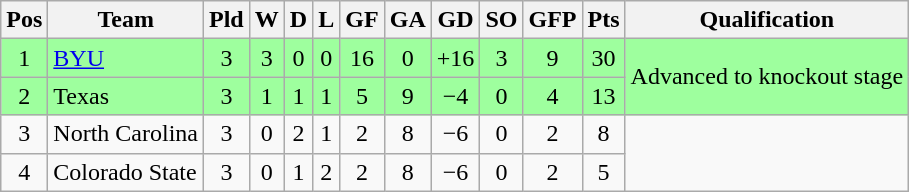<table class="wikitable" style="text-align:center">
<tr>
<th>Pos</th>
<th>Team</th>
<th>Pld</th>
<th>W</th>
<th>D</th>
<th>L</th>
<th>GF</th>
<th>GA</th>
<th>GD</th>
<th>SO</th>
<th>GFP</th>
<th>Pts</th>
<th>Qualification</th>
</tr>
<tr bgcolor="#9eff9e">
<td>1</td>
<td style="text-align:left"><a href='#'>BYU</a></td>
<td>3</td>
<td>3</td>
<td>0</td>
<td>0</td>
<td>16</td>
<td>0</td>
<td>+16</td>
<td>3</td>
<td>9</td>
<td>30</td>
<td rowspan="2">Advanced to knockout stage</td>
</tr>
<tr bgcolor="#9eff9e">
<td>2</td>
<td style="text-align:left">Texas</td>
<td>3</td>
<td>1</td>
<td>1</td>
<td>1</td>
<td>5</td>
<td>9</td>
<td>−4</td>
<td>0</td>
<td>4</td>
<td>13</td>
</tr>
<tr>
<td>3</td>
<td style="text-align:left">North Carolina</td>
<td>3</td>
<td>0</td>
<td>2</td>
<td>1</td>
<td>2</td>
<td>8</td>
<td>−6</td>
<td>0</td>
<td>2</td>
<td>8</td>
<td rowspan="2"></td>
</tr>
<tr>
<td>4</td>
<td style="text-align:left">Colorado State</td>
<td>3</td>
<td>0</td>
<td>1</td>
<td>2</td>
<td>2</td>
<td>8</td>
<td>−6</td>
<td>0</td>
<td>2</td>
<td>5</td>
</tr>
</table>
